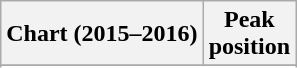<table class="wikitable sortable plainrowheaders" style="text-align:center;">
<tr>
<th>Chart (2015–2016)</th>
<th>Peak<br>position</th>
</tr>
<tr>
</tr>
<tr>
</tr>
<tr>
</tr>
</table>
